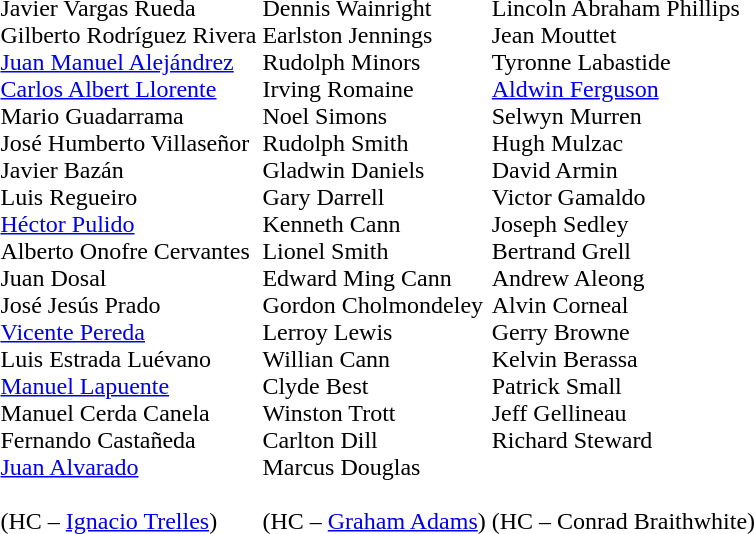<table>
<tr>
<td></td>
<td valign=top><br><br>Javier Vargas Rueda<br>
Gilberto Rodríguez Rivera<br>
<a href='#'>Juan Manuel Alejándrez</a><br>
<a href='#'>Carlos Albert Llorente</a><br>
Mario Guadarrama<br>
José Humberto Villaseñor<br>
Javier Bazán<br>
Luis Regueiro<br>
<a href='#'>Héctor Pulido</a><br>
Alberto Onofre Cervantes<br>
Juan Dosal<br>
José Jesús Prado<br>
<a href='#'>Vicente Pereda</a><br>
Luis Estrada Luévano<br>
<a href='#'>Manuel Lapuente</a><br>
Manuel Cerda Canela<br>
Fernando Castañeda<br>
<a href='#'>Juan Alvarado</a><br><br>
(HC – <a href='#'>Ignacio Trelles</a>)</td>
<td valign=top><br><br>Dennis Wainright<br>
Earlston Jennings<br>
Rudolph Minors<br>
Irving Romaine<br>
Noel Simons<br>
Rudolph Smith<br>
Gladwin Daniels<br>
Gary Darrell<br>
Kenneth Cann<br>
Lionel Smith<br>
Edward Ming Cann<br>
Gordon Cholmondeley<br>
Lerroy Lewis<br>
Willian Cann<br>
Clyde Best<br>
Winston Trott<br>
Carlton Dill<br>
Marcus Douglas<br><br>
(HC –  <a href='#'>Graham Adams</a>)</td>
<td valign=top><br><br>Lincoln Abraham Phillips<br>
Jean Mouttet<br>
Tyronne Labastide<br>
<a href='#'>Aldwin Ferguson</a><br>
Selwyn Murren<br>
Hugh Mulzac<br>
David Armin<br>
Victor Gamaldo<br>
Joseph Sedley<br>
Bertrand Grell<br>
Andrew Aleong<br>
Alvin Corneal<br>
Gerry Browne<br>
Kelvin Berassa<br>
Patrick Small<br>
Jeff Gellineau<br>
Richard Steward<br><br><br>
(HC – Conrad Braithwhite)</td>
</tr>
</table>
